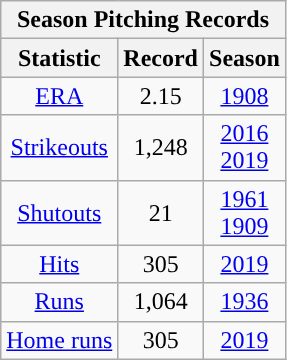<table class="wikitable sortable" style="text-align:center">
<tr>
<th colspan="3">Season Pitching Records</th>
</tr>
<tr>
<th scope="col">Statistic</th>
<th scope="col" class="unsortable">Record</th>
<th scope="col">Season</th>
</tr>
<tr>
<td><a href='#'>ERA</a></td>
<td>2.15</td>
<td><a href='#'>1908</a></td>
</tr>
<tr>
<td><a href='#'>Strikeouts</a></td>
<td>1,248</td>
<td><a href='#'>2016</a><br><a href='#'>2019</a></td>
</tr>
<tr>
<td><a href='#'>Shutouts</a></td>
<td>21</td>
<td><a href='#'>1961</a><br><a href='#'>1909</a></td>
</tr>
<tr>
<td><a href='#'>Hits</a></td>
<td>305</td>
<td><a href='#'>2019</a></td>
</tr>
<tr>
<td><a href='#'>Runs</a></td>
<td>1,064</td>
<td><a href='#'>1936</a></td>
</tr>
<tr>
<td><a href='#'>Home runs</a></td>
<td>305</td>
<td><a href='#'>2019</a></td>
</tr>
</table>
